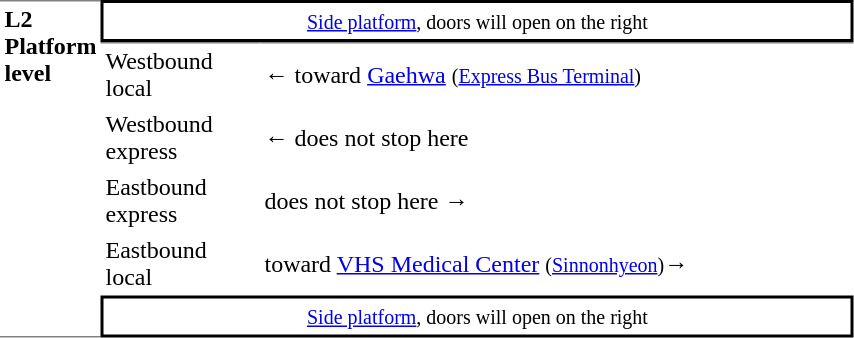<table table border=0 cellspacing=0 cellpadding=3>
<tr>
<td style="border-top:solid 1px gray;border-bottom:solid 1px gray;" width=50 rowspan=10 valign=top><strong>L2<br>Platform level</strong></td>
<td style="border-top:solid 2px black;border-right:solid 2px black;border-left:solid 2px black;border-bottom:solid 2px black;text-align:center;" colspan=2><small><a href='#'>Side platform</a>, doors will open on the right </small></td>
</tr>
<tr>
<td style="border-bottom:solid 0px gray;border-top:solid 1px gray;" width=100>Westbound local</td>
<td style="border-bottom:solid 0px gray;border-top:solid 1px gray;" width=390>←  toward <a href='#'>Gaehwa</a> <small>(<a href='#'>Express Bus Terminal</a>)</small></td>
</tr>
<tr>
<td>Westbound express</td>
<td>← <span> does not stop here</span></td>
</tr>
<tr>
<td>Eastbound express</td>
<td>  does not stop here →</td>
</tr>
<tr>
<td>Eastbound local</td>
<td>  toward <a href='#'>VHS Medical Center</a> <small>(<a href='#'>Sinnonhyeon</a>)</small>→</td>
</tr>
<tr>
<td style="border-top:solid 2px black;border-right:solid 2px black;border-left:solid 2px black;border-bottom:solid 2px black;text-align:center;" colspan=2><small><a href='#'>Side platform</a>, doors will open on the right </small></td>
</tr>
</table>
